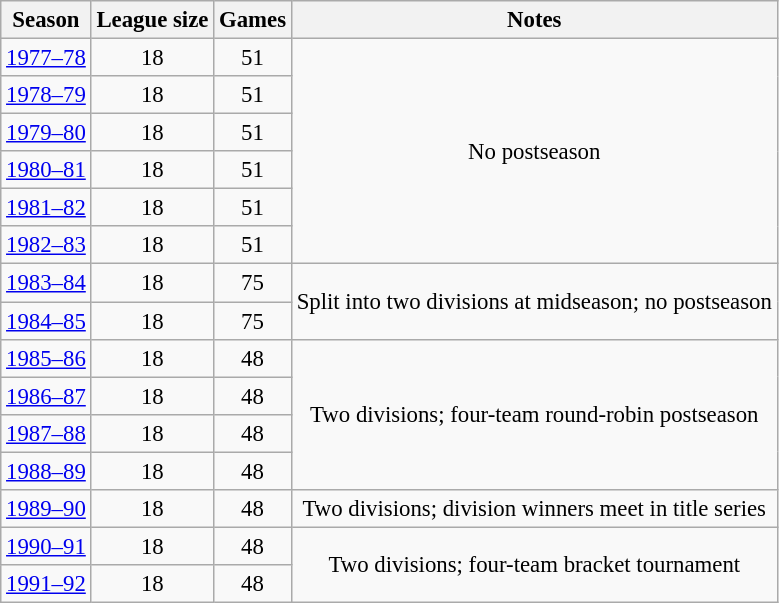<table class="wikitable" style="text-align:center; font-size: 95%;">
<tr>
<th>Season</th>
<th>League size</th>
<th>Games</th>
<th>Notes</th>
</tr>
<tr>
<td><a href='#'>1977–78</a></td>
<td>18</td>
<td>51</td>
<td rowspan=6>No postseason</td>
</tr>
<tr>
<td><a href='#'>1978–79</a></td>
<td>18</td>
<td>51</td>
</tr>
<tr>
<td><a href='#'>1979–80</a></td>
<td>18</td>
<td>51</td>
</tr>
<tr>
<td><a href='#'>1980–81</a></td>
<td>18</td>
<td>51</td>
</tr>
<tr>
<td><a href='#'>1981–82</a></td>
<td>18</td>
<td>51</td>
</tr>
<tr>
<td><a href='#'>1982–83</a></td>
<td>18</td>
<td>51</td>
</tr>
<tr>
<td><a href='#'>1983–84</a></td>
<td>18</td>
<td>75</td>
<td rowspan=2>Split into two divisions at midseason; no postseason</td>
</tr>
<tr>
<td><a href='#'>1984–85</a></td>
<td>18</td>
<td>75</td>
</tr>
<tr>
<td><a href='#'>1985–86</a></td>
<td>18</td>
<td>48</td>
<td rowspan=4>Two divisions; four-team round-robin postseason</td>
</tr>
<tr>
<td><a href='#'>1986–87</a></td>
<td>18</td>
<td>48</td>
</tr>
<tr>
<td><a href='#'>1987–88</a></td>
<td>18</td>
<td>48</td>
</tr>
<tr>
<td><a href='#'>1988–89</a></td>
<td>18</td>
<td>48</td>
</tr>
<tr>
<td><a href='#'>1989–90</a></td>
<td>18</td>
<td>48</td>
<td>Two divisions; division winners meet in title series</td>
</tr>
<tr>
<td><a href='#'>1990–91</a></td>
<td>18</td>
<td>48</td>
<td rowspan=2>Two divisions; four-team bracket tournament</td>
</tr>
<tr>
<td><a href='#'>1991–92</a></td>
<td>18</td>
<td>48</td>
</tr>
</table>
